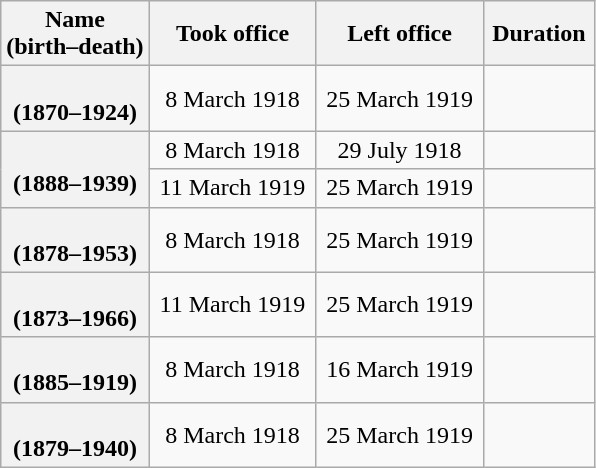<table class="wikitable plainrowheaders sortable" style="text-align:center;" border="1">
<tr>
<th width=25%>Name<br>(birth–death)</th>
<th scope="col">Took office</th>
<th scope="col">Left office</th>
<th scope="col">Duration</th>
</tr>
<tr>
<th scope="row"><br>(1870–1924)</th>
<td>8 March 1918</td>
<td>25 March 1919</td>
<td></td>
</tr>
<tr>
<th rowspan="2" scope="row"><br>(1888–1939)</th>
<td>8 March 1918</td>
<td>29 July 1918</td>
<td></td>
</tr>
<tr>
<td>11 March 1919</td>
<td>25 March 1919</td>
<td></td>
</tr>
<tr>
<th scope="row"><br>(1878–1953)</th>
<td>8 March 1918</td>
<td>25 March 1919</td>
<td></td>
</tr>
<tr>
<th scope="row"><br>(1873–1966)</th>
<td>11 March 1919</td>
<td>25 March 1919</td>
<td></td>
</tr>
<tr>
<th scope="row"><br>(1885–1919)</th>
<td>8 March 1918</td>
<td>16 March 1919</td>
<td></td>
</tr>
<tr>
<th scope="row"><br>(1879–1940)</th>
<td>8 March 1918</td>
<td>25 March 1919</td>
<td></td>
</tr>
</table>
